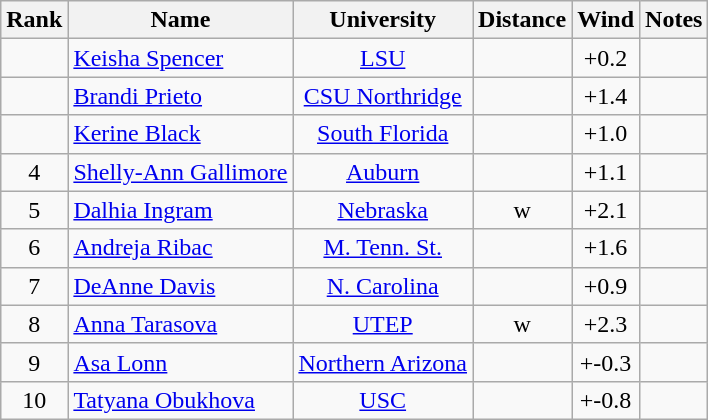<table class="wikitable sortable" style="text-align:center">
<tr>
<th>Rank</th>
<th>Name</th>
<th>University</th>
<th>Distance</th>
<th>Wind</th>
<th>Notes</th>
</tr>
<tr>
<td></td>
<td align=left><a href='#'>Keisha Spencer</a> </td>
<td><a href='#'>LSU</a></td>
<td></td>
<td>+0.2</td>
<td></td>
</tr>
<tr>
<td></td>
<td align=left><a href='#'>Brandi Prieto</a></td>
<td><a href='#'>CSU Northridge</a></td>
<td></td>
<td>+1.4</td>
<td></td>
</tr>
<tr>
<td></td>
<td align=left><a href='#'>Kerine Black</a></td>
<td><a href='#'>South Florida</a></td>
<td></td>
<td>+1.0</td>
<td></td>
</tr>
<tr>
<td>4</td>
<td align=left><a href='#'>Shelly-Ann Gallimore</a></td>
<td><a href='#'>Auburn</a></td>
<td></td>
<td>+1.1</td>
<td></td>
</tr>
<tr>
<td>5</td>
<td align=left><a href='#'>Dalhia Ingram</a></td>
<td><a href='#'>Nebraska</a></td>
<td>w</td>
<td>+2.1</td>
<td></td>
</tr>
<tr>
<td>6</td>
<td align=left><a href='#'>Andreja Ribac</a></td>
<td><a href='#'>M. Tenn. St.</a></td>
<td></td>
<td>+1.6</td>
<td></td>
</tr>
<tr>
<td>7</td>
<td align=left><a href='#'>DeAnne Davis</a></td>
<td><a href='#'>N. Carolina</a></td>
<td></td>
<td>+0.9</td>
<td></td>
</tr>
<tr>
<td>8</td>
<td align=left><a href='#'>Anna Tarasova</a> </td>
<td><a href='#'>UTEP</a></td>
<td>w</td>
<td>+2.3</td>
<td></td>
</tr>
<tr>
<td>9</td>
<td align=left><a href='#'>Asa Lonn</a></td>
<td><a href='#'>Northern Arizona</a></td>
<td></td>
<td>+-0.3</td>
<td></td>
</tr>
<tr>
<td>10</td>
<td align=left><a href='#'>Tatyana Obukhova</a></td>
<td><a href='#'>USC</a></td>
<td></td>
<td>+-0.8</td>
<td></td>
</tr>
</table>
